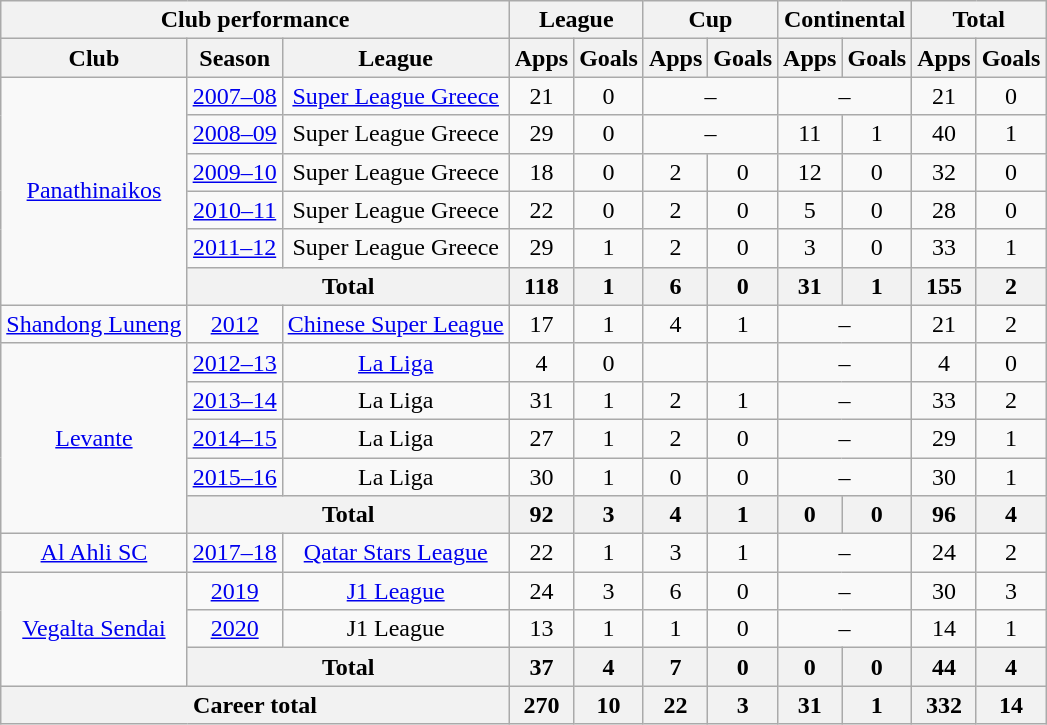<table class="wikitable" style="text-align: center">
<tr>
<th colspan="3">Club performance</th>
<th colspan="2">League</th>
<th colspan="2">Cup</th>
<th colspan="2">Continental</th>
<th colspan="2">Total</th>
</tr>
<tr>
<th>Club</th>
<th>Season</th>
<th>League</th>
<th>Apps</th>
<th>Goals</th>
<th>Apps</th>
<th>Goals</th>
<th>Apps</th>
<th>Goals</th>
<th>Apps</th>
<th>Goals</th>
</tr>
<tr>
<td rowspan="6"><a href='#'>Panathinaikos</a></td>
<td><a href='#'>2007–08</a></td>
<td><a href='#'>Super League Greece</a></td>
<td>21</td>
<td>0</td>
<td colspan="2">–</td>
<td colspan="2">–</td>
<td>21</td>
<td>0</td>
</tr>
<tr>
<td><a href='#'>2008–09</a></td>
<td>Super League Greece</td>
<td>29</td>
<td>0</td>
<td colspan="2">–</td>
<td>11</td>
<td>1</td>
<td>40</td>
<td>1</td>
</tr>
<tr>
<td><a href='#'>2009–10</a></td>
<td>Super League Greece</td>
<td>18</td>
<td>0</td>
<td>2</td>
<td>0</td>
<td>12</td>
<td>0</td>
<td>32</td>
<td>0</td>
</tr>
<tr>
<td><a href='#'>2010–11</a></td>
<td>Super League Greece</td>
<td>22</td>
<td>0</td>
<td>2</td>
<td>0</td>
<td>5</td>
<td>0</td>
<td>28</td>
<td>0</td>
</tr>
<tr>
<td><a href='#'>2011–12</a></td>
<td>Super League Greece</td>
<td>29</td>
<td>1</td>
<td>2</td>
<td>0</td>
<td>3</td>
<td>0</td>
<td>33</td>
<td>1</td>
</tr>
<tr>
<th colspan="2">Total</th>
<th>118</th>
<th>1</th>
<th>6</th>
<th>0</th>
<th>31</th>
<th>1</th>
<th>155</th>
<th>2</th>
</tr>
<tr>
<td><a href='#'>Shandong Luneng</a></td>
<td><a href='#'>2012</a></td>
<td><a href='#'>Chinese Super League</a></td>
<td>17</td>
<td>1</td>
<td>4</td>
<td>1</td>
<td colspan="2">–</td>
<td>21</td>
<td>2</td>
</tr>
<tr>
<td rowspan="5"><a href='#'>Levante</a></td>
<td><a href='#'>2012–13</a></td>
<td><a href='#'>La Liga</a></td>
<td>4</td>
<td>0</td>
<td></td>
<td></td>
<td colspan="2">–</td>
<td>4</td>
<td>0</td>
</tr>
<tr>
<td><a href='#'>2013–14</a></td>
<td>La Liga</td>
<td>31</td>
<td>1</td>
<td>2</td>
<td>1</td>
<td colspan="2">–</td>
<td>33</td>
<td>2</td>
</tr>
<tr>
<td><a href='#'>2014–15</a></td>
<td>La Liga</td>
<td>27</td>
<td>1</td>
<td>2</td>
<td>0</td>
<td colspan="2">–</td>
<td>29</td>
<td>1</td>
</tr>
<tr>
<td><a href='#'>2015–16</a></td>
<td>La Liga</td>
<td>30</td>
<td>1</td>
<td>0</td>
<td>0</td>
<td colspan="2">–</td>
<td>30</td>
<td>1</td>
</tr>
<tr>
<th colspan="2">Total</th>
<th>92</th>
<th>3</th>
<th>4</th>
<th>1</th>
<th>0</th>
<th>0</th>
<th>96</th>
<th>4</th>
</tr>
<tr>
<td><a href='#'>Al Ahli SC</a></td>
<td><a href='#'>2017–18</a></td>
<td><a href='#'>Qatar Stars League</a></td>
<td>22</td>
<td>1</td>
<td>3</td>
<td>1</td>
<td colspan="2">–</td>
<td>24</td>
<td>2</td>
</tr>
<tr>
<td rowspan="3"><a href='#'>Vegalta Sendai</a></td>
<td><a href='#'>2019</a></td>
<td><a href='#'>J1 League</a></td>
<td>24</td>
<td>3</td>
<td>6</td>
<td>0</td>
<td colspan="2">–</td>
<td>30</td>
<td>3</td>
</tr>
<tr>
<td><a href='#'>2020</a></td>
<td>J1 League</td>
<td>13</td>
<td>1</td>
<td>1</td>
<td>0</td>
<td colspan="2">–</td>
<td>14</td>
<td>1</td>
</tr>
<tr>
<th colspan="2">Total</th>
<th>37</th>
<th>4</th>
<th>7</th>
<th>0</th>
<th>0</th>
<th>0</th>
<th>44</th>
<th>4</th>
</tr>
<tr>
<th colspan="3">Career total</th>
<th>270</th>
<th>10</th>
<th>22</th>
<th>3</th>
<th>31</th>
<th>1</th>
<th>332</th>
<th>14</th>
</tr>
</table>
